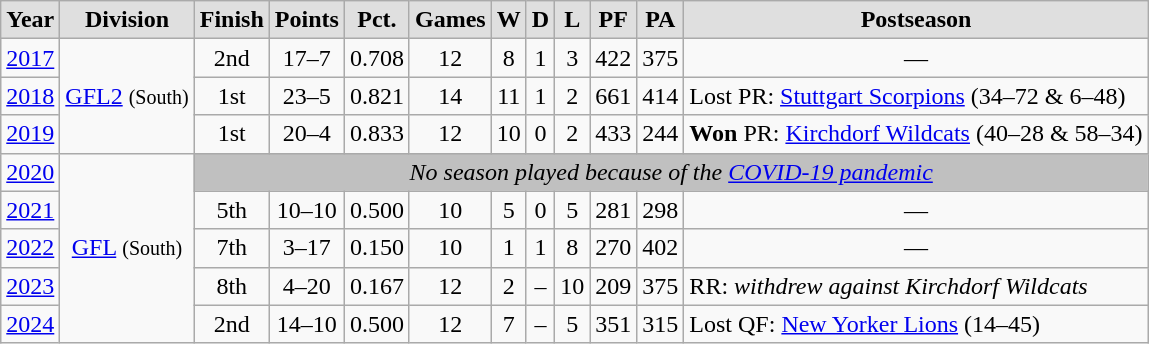<table class="wikitable" style="text-align:center;">
<tr style="background:#DFDFDF; font-weight:bold;">
<td>Year</td>
<td>Division</td>
<td>Finish</td>
<td>Points</td>
<td>Pct.</td>
<td>Games</td>
<td>W</td>
<td>D</td>
<td>L</td>
<td>PF</td>
<td>PA</td>
<td>Postseason</td>
</tr>
<tr>
<td><a href='#'>2017</a></td>
<td rowspan="3"><a href='#'>GFL2</a> <small>(South)</small></td>
<td>2nd</td>
<td>17–7</td>
<td>0.708</td>
<td>12</td>
<td>8</td>
<td>1</td>
<td>3</td>
<td>422</td>
<td>375</td>
<td>—</td>
</tr>
<tr>
<td><a href='#'>2018</a></td>
<td>1st</td>
<td>23–5</td>
<td>0.821</td>
<td>14</td>
<td>11</td>
<td>1</td>
<td>2</td>
<td>661</td>
<td>414</td>
<td style="text-align:left">Lost PR: <a href='#'>Stuttgart Scorpions</a> (34–72 & 6–48)</td>
</tr>
<tr>
<td><a href='#'>2019</a></td>
<td>1st</td>
<td>20–4</td>
<td>0.833</td>
<td>12</td>
<td>10</td>
<td>0</td>
<td>2</td>
<td>433</td>
<td>244</td>
<td style="text-align:left"><strong>Won</strong> PR: <a href='#'>Kirchdorf Wildcats</a> (40–28 & 58–34)</td>
</tr>
<tr>
<td><a href='#'>2020</a></td>
<td rowspan="5"><a href='#'>GFL</a> <small>(South)</small></td>
<td colspan="10" style="background:#C0C0C0"><em>No season played because of the <a href='#'>COVID-19 pandemic</a></em></td>
</tr>
<tr>
<td><a href='#'>2021</a></td>
<td>5th</td>
<td>10–10</td>
<td>0.500</td>
<td>10</td>
<td>5</td>
<td>0</td>
<td>5</td>
<td>281</td>
<td>298</td>
<td>—</td>
</tr>
<tr>
<td><a href='#'>2022</a></td>
<td>7th</td>
<td>3–17</td>
<td>0.150</td>
<td>10</td>
<td>1</td>
<td>1</td>
<td>8</td>
<td>270</td>
<td>402</td>
<td>—</td>
</tr>
<tr>
<td><a href='#'>2023</a></td>
<td>8th</td>
<td>4–20</td>
<td>0.167</td>
<td>12</td>
<td>2</td>
<td>–</td>
<td>10</td>
<td>209</td>
<td>375</td>
<td style="text-align:left">RR: <em>withdrew against Kirchdorf Wildcats</em></td>
</tr>
<tr>
<td><a href='#'>2024</a></td>
<td>2nd</td>
<td>14–10</td>
<td>0.500</td>
<td>12</td>
<td>7</td>
<td>–</td>
<td>5</td>
<td>351</td>
<td>315</td>
<td style="text-align:left">Lost QF: <a href='#'>New Yorker Lions</a> (14–45)</td>
</tr>
</table>
